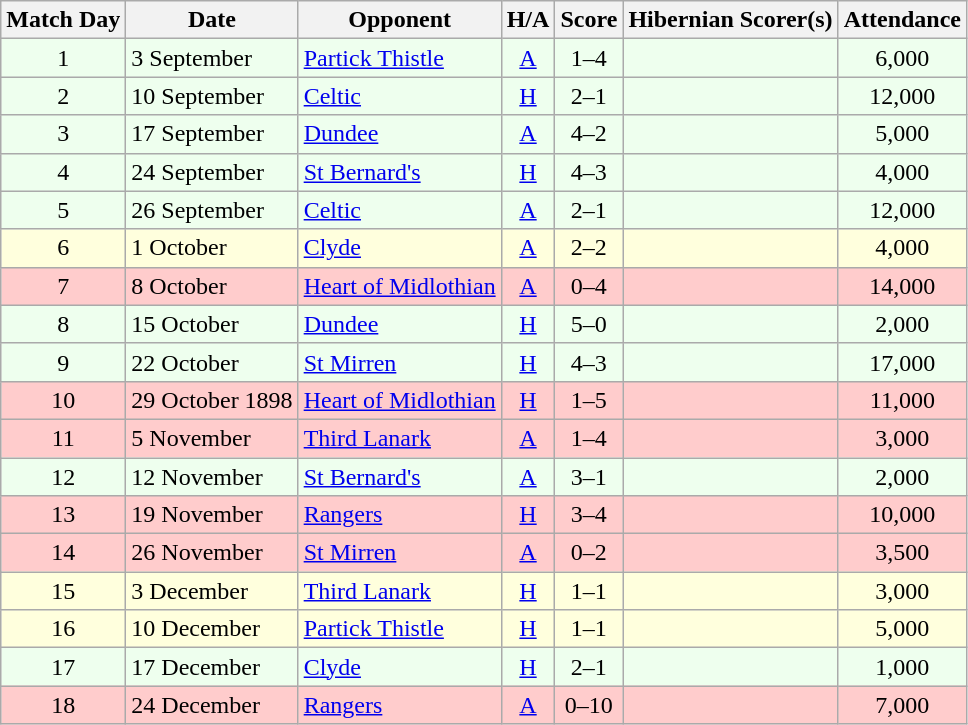<table class="wikitable" style="text-align:center">
<tr>
<th>Match Day</th>
<th>Date</th>
<th>Opponent</th>
<th>H/A</th>
<th>Score</th>
<th>Hibernian Scorer(s)</th>
<th>Attendance</th>
</tr>
<tr bgcolor=#EEFFEE>
<td>1</td>
<td align=left>3 September</td>
<td align=left><a href='#'>Partick Thistle</a></td>
<td><a href='#'>A</a></td>
<td>1–4</td>
<td align=left></td>
<td>6,000</td>
</tr>
<tr bgcolor=#EEFFEE>
<td>2</td>
<td align=left>10 September</td>
<td align=left><a href='#'>Celtic</a></td>
<td><a href='#'>H</a></td>
<td>2–1</td>
<td align=left></td>
<td>12,000</td>
</tr>
<tr bgcolor=#EEFFEE>
<td>3</td>
<td align=left>17 September</td>
<td align=left><a href='#'>Dundee</a></td>
<td><a href='#'>A</a></td>
<td>4–2</td>
<td align=left></td>
<td>5,000</td>
</tr>
<tr bgcolor=#EEFFEE>
<td>4</td>
<td align=left>24 September</td>
<td align=left><a href='#'>St Bernard's</a></td>
<td><a href='#'>H</a></td>
<td>4–3</td>
<td align=left></td>
<td>4,000</td>
</tr>
<tr bgcolor=#EEFFEE>
<td>5</td>
<td align=left>26 September</td>
<td align=left><a href='#'>Celtic</a></td>
<td><a href='#'>A</a></td>
<td>2–1</td>
<td align=left></td>
<td>12,000</td>
</tr>
<tr bgcolor=#FFFFDD>
<td>6</td>
<td align=left>1 October</td>
<td align=left><a href='#'>Clyde</a></td>
<td><a href='#'>A</a></td>
<td>2–2</td>
<td align=left></td>
<td>4,000</td>
</tr>
<tr bgcolor=#FFCCCC>
<td>7</td>
<td align=left>8 October</td>
<td align=left><a href='#'>Heart of Midlothian</a></td>
<td><a href='#'>A</a></td>
<td>0–4</td>
<td align=left></td>
<td>14,000</td>
</tr>
<tr bgcolor=#EEFFEE>
<td>8</td>
<td align=left>15 October</td>
<td align=left><a href='#'>Dundee</a></td>
<td><a href='#'>H</a></td>
<td>5–0</td>
<td align=left></td>
<td>2,000</td>
</tr>
<tr bgcolor=#EEFFEE>
<td>9</td>
<td align=left>22 October</td>
<td align=left><a href='#'>St Mirren</a></td>
<td><a href='#'>H</a></td>
<td>4–3</td>
<td align=left></td>
<td>17,000</td>
</tr>
<tr bgcolor=#FFCCCC>
<td>10</td>
<td align=left>29 October 1898</td>
<td align=left><a href='#'>Heart of Midlothian</a></td>
<td><a href='#'>H</a></td>
<td>1–5</td>
<td align=left></td>
<td>11,000</td>
</tr>
<tr bgcolor=#FFCCCC>
<td>11</td>
<td align=left>5 November</td>
<td align=left><a href='#'>Third Lanark</a></td>
<td><a href='#'>A</a></td>
<td>1–4</td>
<td align=left></td>
<td>3,000</td>
</tr>
<tr bgcolor=#EEFFEE>
<td>12</td>
<td align=left>12 November</td>
<td align=left><a href='#'>St Bernard's</a></td>
<td><a href='#'>A</a></td>
<td>3–1</td>
<td align=left></td>
<td>2,000</td>
</tr>
<tr bgcolor=#FFCCCC>
<td>13</td>
<td align=left>19 November</td>
<td align=left><a href='#'>Rangers</a></td>
<td><a href='#'>H</a></td>
<td>3–4</td>
<td align=left></td>
<td>10,000</td>
</tr>
<tr bgcolor=#FFCCCC>
<td>14</td>
<td align=left>26 November</td>
<td align=left><a href='#'>St Mirren</a></td>
<td><a href='#'>A</a></td>
<td>0–2</td>
<td align=left></td>
<td>3,500</td>
</tr>
<tr bgcolor=#FFFFDD>
<td>15</td>
<td align=left>3 December</td>
<td align=left><a href='#'>Third Lanark</a></td>
<td><a href='#'>H</a></td>
<td>1–1</td>
<td align=left></td>
<td>3,000</td>
</tr>
<tr bgcolor=#FFFFDD>
<td>16</td>
<td align=left>10 December</td>
<td align=left><a href='#'>Partick Thistle</a></td>
<td><a href='#'>H</a></td>
<td>1–1</td>
<td align=left></td>
<td>5,000</td>
</tr>
<tr bgcolor=#EEFFEE>
<td>17</td>
<td align=left>17 December</td>
<td align=left><a href='#'>Clyde</a></td>
<td><a href='#'>H</a></td>
<td>2–1</td>
<td align=left></td>
<td>1,000</td>
</tr>
<tr bgcolor=#FFCCCC>
<td>18</td>
<td align=left>24 December</td>
<td align=left><a href='#'>Rangers</a></td>
<td><a href='#'>A</a></td>
<td>0–10</td>
<td align=left></td>
<td>7,000</td>
</tr>
</table>
